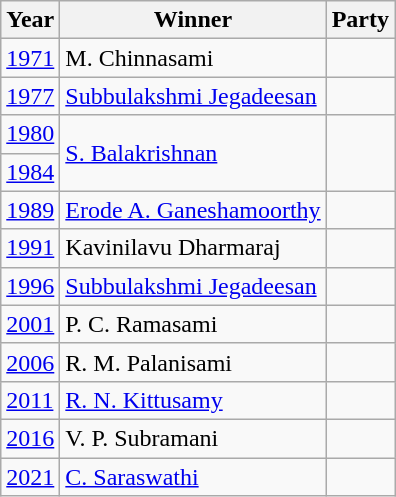<table class="wikitable">
<tr>
<th>Year</th>
<th>Winner</th>
<th colspan="2">Party</th>
</tr>
<tr>
<td><a href='#'>1971</a></td>
<td>M. Chinnasami</td>
<td></td>
</tr>
<tr>
<td><a href='#'>1977</a></td>
<td><a href='#'>Subbulakshmi Jegadeesan</a></td>
<td></td>
</tr>
<tr>
<td><a href='#'>1980</a></td>
<td rowspan=2><a href='#'>S. Balakrishnan</a></td>
</tr>
<tr>
<td><a href='#'>1984</a></td>
</tr>
<tr>
<td><a href='#'>1989</a></td>
<td><a href='#'>Erode A. Ganeshamoorthy</a></td>
<td></td>
</tr>
<tr>
<td><a href='#'>1991</a></td>
<td>Kavinilavu Dharmaraj</td>
<td></td>
</tr>
<tr>
<td><a href='#'>1996</a></td>
<td><a href='#'>Subbulakshmi Jegadeesan</a></td>
<td></td>
</tr>
<tr>
<td><a href='#'>2001</a></td>
<td>P. C. Ramasami</td>
<td></td>
</tr>
<tr>
<td><a href='#'>2006</a></td>
<td>R. M. Palanisami</td>
<td></td>
</tr>
<tr>
<td><a href='#'>2011</a></td>
<td><a href='#'>R. N. Kittusamy</a></td>
<td></td>
</tr>
<tr>
<td><a href='#'>2016</a></td>
<td>V. P. Subramani</td>
</tr>
<tr>
<td><a href='#'>2021</a></td>
<td><a href='#'>C. Saraswathi</a></td>
<td></td>
</tr>
</table>
